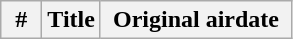<table class="wikitable plainrowheaders">
<tr>
<th width="20">#</th>
<th>Title</th>
<th width="120">Original airdate<br>











</th>
</tr>
</table>
